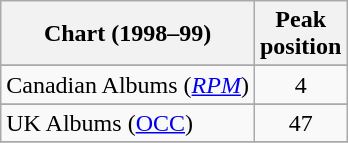<table class="wikitable plainrowheaders sortable">
<tr>
<th>Chart (1998–99)</th>
<th>Peak<br>position</th>
</tr>
<tr>
</tr>
<tr>
</tr>
<tr>
</tr>
<tr>
<td>Canadian Albums (<em><a href='#'>RPM</a></em>)</td>
<td align="center">4</td>
</tr>
<tr>
</tr>
<tr>
</tr>
<tr>
</tr>
<tr>
</tr>
<tr>
</tr>
<tr>
<td>UK Albums (<a href='#'>OCC</a>)</td>
<td align="center">47</td>
</tr>
<tr>
</tr>
</table>
